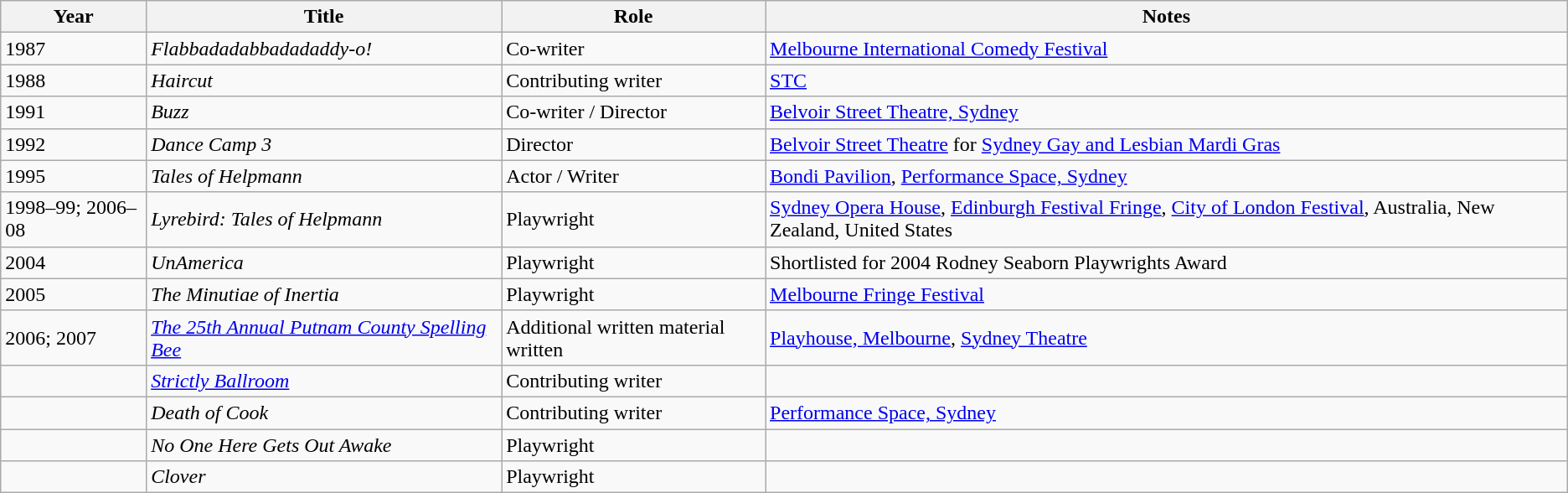<table class="wikitable sortable">
<tr>
<th>Year</th>
<th>Title</th>
<th>Role</th>
<th>Notes</th>
</tr>
<tr>
<td>1987</td>
<td><em>Flabbadadabbadadaddy-o!</em></td>
<td>Co-writer</td>
<td><a href='#'>Melbourne International Comedy Festival</a></td>
</tr>
<tr>
<td>1988</td>
<td><em>Haircut</em></td>
<td>Contributing writer</td>
<td><a href='#'>STC</a></td>
</tr>
<tr>
<td>1991</td>
<td><em>Buzz</em></td>
<td>Co-writer / Director</td>
<td><a href='#'>Belvoir Street Theatre, Sydney</a></td>
</tr>
<tr>
<td>1992</td>
<td><em>Dance Camp 3</em></td>
<td>Director</td>
<td><a href='#'>Belvoir Street Theatre</a> for <a href='#'>Sydney Gay and Lesbian Mardi Gras</a></td>
</tr>
<tr>
<td>1995</td>
<td><em>Tales of Helpmann</em></td>
<td>Actor / Writer</td>
<td><a href='#'>Bondi Pavilion</a>, <a href='#'>Performance Space, Sydney</a></td>
</tr>
<tr>
<td>1998–99; 2006–08</td>
<td><em>Lyrebird: Tales of Helpmann</em></td>
<td>Playwright</td>
<td><a href='#'>Sydney Opera House</a>, <a href='#'>Edinburgh Festival Fringe</a>, <a href='#'>City of London Festival</a>, Australia, New Zealand, United States</td>
</tr>
<tr>
<td>2004</td>
<td><em>UnAmerica</em></td>
<td>Playwright</td>
<td>Shortlisted for 2004 Rodney Seaborn Playwrights Award</td>
</tr>
<tr>
<td>2005</td>
<td><em>The Minutiae of Inertia</em></td>
<td>Playwright</td>
<td><a href='#'>Melbourne Fringe Festival</a></td>
</tr>
<tr>
<td>2006; 2007</td>
<td><em><a href='#'>The 25th Annual Putnam County Spelling Bee</a></em></td>
<td>Additional written material written</td>
<td><a href='#'>Playhouse, Melbourne</a>, <a href='#'>Sydney Theatre</a></td>
</tr>
<tr>
<td></td>
<td><em><a href='#'>Strictly Ballroom</a></em></td>
<td>Contributing writer</td>
<td></td>
</tr>
<tr>
<td></td>
<td><em>Death of Cook</em></td>
<td>Contributing writer</td>
<td><a href='#'>Performance Space, Sydney</a></td>
</tr>
<tr>
<td></td>
<td><em>No One Here Gets Out Awake</em></td>
<td>Playwright</td>
<td></td>
</tr>
<tr>
<td></td>
<td><em>Clover</em></td>
<td>Playwright</td>
<td></td>
</tr>
</table>
